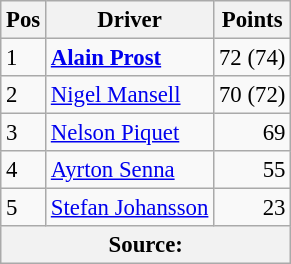<table class="wikitable" style="font-size: 95%;">
<tr>
<th>Pos</th>
<th>Driver</th>
<th>Points</th>
</tr>
<tr>
<td>1</td>
<td> <strong><a href='#'>Alain Prost</a></strong></td>
<td align="right">72 (74)</td>
</tr>
<tr>
<td>2</td>
<td> <a href='#'>Nigel Mansell</a></td>
<td align="right">70 (72)</td>
</tr>
<tr>
<td>3</td>
<td> <a href='#'>Nelson Piquet</a></td>
<td align="right">69</td>
</tr>
<tr>
<td>4</td>
<td> <a href='#'>Ayrton Senna</a></td>
<td align="right">55</td>
</tr>
<tr>
<td>5</td>
<td> <a href='#'>Stefan Johansson</a></td>
<td align="right">23</td>
</tr>
<tr>
<th colspan=3>Source:</th>
</tr>
</table>
